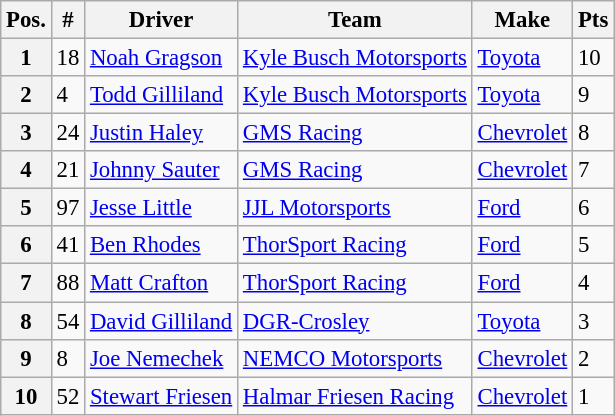<table class="wikitable" style="font-size:95%">
<tr>
<th>Pos.</th>
<th>#</th>
<th>Driver</th>
<th>Team</th>
<th>Make</th>
<th>Pts</th>
</tr>
<tr>
<th>1</th>
<td>18</td>
<td><a href='#'>Noah Gragson</a></td>
<td><a href='#'>Kyle Busch Motorsports</a></td>
<td><a href='#'>Toyota</a></td>
<td>10</td>
</tr>
<tr>
<th>2</th>
<td>4</td>
<td><a href='#'>Todd Gilliland</a></td>
<td><a href='#'>Kyle Busch Motorsports</a></td>
<td><a href='#'>Toyota</a></td>
<td>9</td>
</tr>
<tr>
<th>3</th>
<td>24</td>
<td><a href='#'>Justin Haley</a></td>
<td><a href='#'>GMS Racing</a></td>
<td><a href='#'>Chevrolet</a></td>
<td>8</td>
</tr>
<tr>
<th>4</th>
<td>21</td>
<td><a href='#'>Johnny Sauter</a></td>
<td><a href='#'>GMS Racing</a></td>
<td><a href='#'>Chevrolet</a></td>
<td>7</td>
</tr>
<tr>
<th>5</th>
<td>97</td>
<td><a href='#'>Jesse Little</a></td>
<td><a href='#'>JJL Motorsports</a></td>
<td><a href='#'>Ford</a></td>
<td>6</td>
</tr>
<tr>
<th>6</th>
<td>41</td>
<td><a href='#'>Ben Rhodes</a></td>
<td><a href='#'>ThorSport Racing</a></td>
<td><a href='#'>Ford</a></td>
<td>5</td>
</tr>
<tr>
<th>7</th>
<td>88</td>
<td><a href='#'>Matt Crafton</a></td>
<td><a href='#'>ThorSport Racing</a></td>
<td><a href='#'>Ford</a></td>
<td>4</td>
</tr>
<tr>
<th>8</th>
<td>54</td>
<td><a href='#'>David Gilliland</a></td>
<td><a href='#'>DGR-Crosley</a></td>
<td><a href='#'>Toyota</a></td>
<td>3</td>
</tr>
<tr>
<th>9</th>
<td>8</td>
<td><a href='#'>Joe Nemechek</a></td>
<td><a href='#'>NEMCO Motorsports</a></td>
<td><a href='#'>Chevrolet</a></td>
<td>2</td>
</tr>
<tr>
<th>10</th>
<td>52</td>
<td><a href='#'>Stewart Friesen</a></td>
<td><a href='#'>Halmar Friesen Racing</a></td>
<td><a href='#'>Chevrolet</a></td>
<td>1</td>
</tr>
</table>
